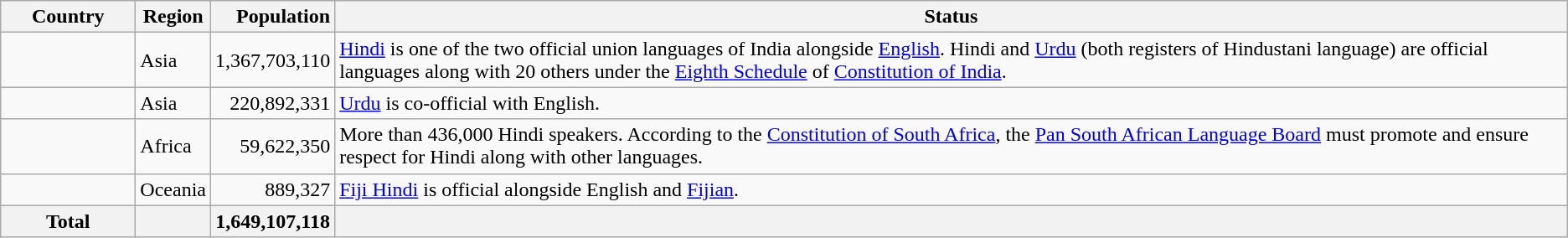<table class="wikitable">
<tr>
<th width=100>Country</th>
<th>Region</th>
<th style="text-align:right;">Population</th>
<th>Status</th>
</tr>
<tr>
<td></td>
<td>Asia</td>
<td style="text-align:right;">1,367,703,110</td>
<td><a href='#'>Hindi</a> is one of the two official union languages of India alongside <a href='#'>English</a>. Hindi and <a href='#'>Urdu</a> (both registers of Hindustani language) are official languages along with 20 others under the <a href='#'>Eighth Schedule</a> of <a href='#'>Constitution of India</a>.</td>
</tr>
<tr>
<td></td>
<td>Asia</td>
<td style="text-align:right;">220,892,331</td>
<td><a href='#'>Urdu</a> is co-official with English.</td>
</tr>
<tr>
<td></td>
<td>Africa</td>
<td style="text-align:right;">59,622,350</td>
<td>More than 436,000 Hindi speakers. According to the <a href='#'>Constitution of South Africa</a>, the <a href='#'>Pan South African Language Board</a> must promote and ensure respect for Hindi along with other languages.</td>
</tr>
<tr>
<td></td>
<td>Oceania</td>
<td style="text-align:right;">889,327</td>
<td><a href='#'>Fiji Hindi</a> is official alongside English and <a href='#'>Fijian</a>.</td>
</tr>
<tr>
<th>Total</th>
<th></th>
<th>1,649,107,118</th>
<th></th>
</tr>
</table>
